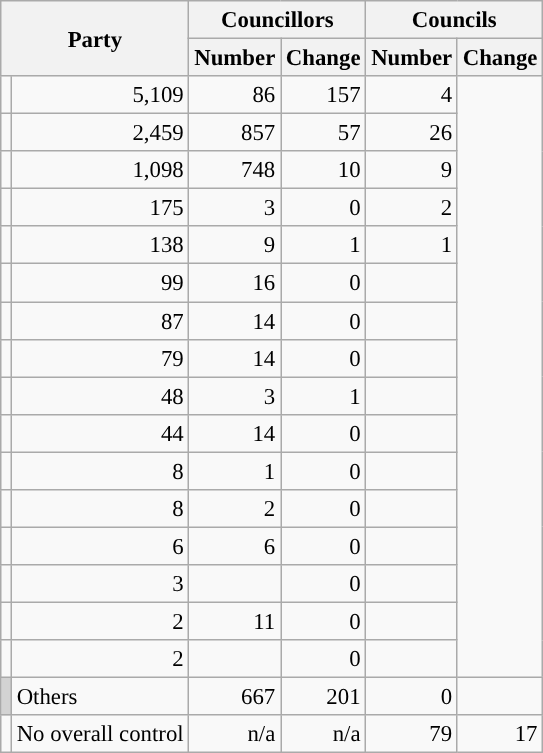<table class="wikitable" style="text-align:right; font-size:95%;">
<tr>
<th colspan="2" rowspan="2">Party</th>
<th colspan="2">Councillors</th>
<th colspan="2">Councils</th>
</tr>
<tr>
<th scope="col">Number</th>
<th scope="col">Change</th>
<th scope="col">Number</th>
<th scope="col">Change</th>
</tr>
<tr>
<td></td>
<td style="text-align:right;">5,109</td>
<td style="text-align:right;">86</td>
<td style="text-align:right;">157</td>
<td style="text-align:right;">4</td>
</tr>
<tr>
<td></td>
<td style="text-align:right;">2,459</td>
<td style="text-align:right;">857</td>
<td style="text-align:right;">57</td>
<td style="text-align:right;">26</td>
</tr>
<tr>
<td></td>
<td style="text-align:right;">1,098</td>
<td style="text-align:right;">748</td>
<td style="text-align:right;">10</td>
<td style="text-align:right;">9</td>
</tr>
<tr>
<td></td>
<td style="text-align:right;">175</td>
<td style="text-align:right;">3</td>
<td style="text-align:right;">0</td>
<td style="text-align:right;">2</td>
</tr>
<tr>
<td></td>
<td style="text-align:right;">138</td>
<td style="text-align:right;">9</td>
<td style="text-align:right;">1</td>
<td style="text-align:right;">1</td>
</tr>
<tr>
<td></td>
<td style="text-align:right;">99</td>
<td style="text-align:right;">16</td>
<td style="text-align:right;">0</td>
<td style="text-align:right;"></td>
</tr>
<tr>
<td></td>
<td style="text-align:right;">87</td>
<td style="text-align:right;">14</td>
<td style="text-align:right;">0</td>
<td style="text-align:right;"></td>
</tr>
<tr>
<td></td>
<td style="text-align:right;">79</td>
<td style="text-align:right;">14</td>
<td style="text-align:right;">0</td>
<td style="text-align:right;"></td>
</tr>
<tr>
<td></td>
<td style="text-align:right;">48</td>
<td style="text-align:right;">3</td>
<td style="text-align:right;">1</td>
<td style="text-align:right;"></td>
</tr>
<tr>
<td></td>
<td style="text-align:right;">44</td>
<td style="text-align:right;">14</td>
<td style="text-align:right;">0</td>
<td style="text-align:right;"></td>
</tr>
<tr>
<td></td>
<td style="text-align:right;">8</td>
<td style="text-align:right;">1</td>
<td style="text-align:right;">0</td>
<td style="text-align:right;"></td>
</tr>
<tr>
<td></td>
<td style="text-align:right;">8</td>
<td style="text-align:right;">2</td>
<td style="text-align:right;">0</td>
<td style="text-align:right;"></td>
</tr>
<tr>
<td></td>
<td style="text-align:right;">6</td>
<td style="text-align:right;">6</td>
<td style="text-align:right;">0</td>
<td style="text-align:right;"></td>
</tr>
<tr>
<td></td>
<td style="text-align:right;">3</td>
<td style="text-align:right;"></td>
<td style="text-align:right;">0</td>
<td style="text-align:right;"></td>
</tr>
<tr>
<td></td>
<td style="text-align:right;">2</td>
<td style="text-align:right;">11</td>
<td style="text-align:right;">0</td>
<td style="text-align:right;"></td>
</tr>
<tr>
<td></td>
<td style="text-align:right;">2</td>
<td style="text-align:right;"></td>
<td style="text-align:right;">0</td>
<td style="text-align:right;"></td>
</tr>
<tr>
<td style="color:inherit;background:#d3d3d3;"></td>
<td style="text-align:left;">Others</td>
<td style="text-align:right;">667</td>
<td style="text-align:right;">201</td>
<td style="text-align:right;">0</td>
<td style="text-align:right;"></td>
</tr>
<tr>
<td style="color:inherit;background:"></td>
<td style="text-align:left;">No overall control</td>
<td style="text-align:right;">n/a</td>
<td style="text-align:right;">n/a</td>
<td style="text-align:right;">79</td>
<td style="text-align:right;">17</td>
</tr>
</table>
